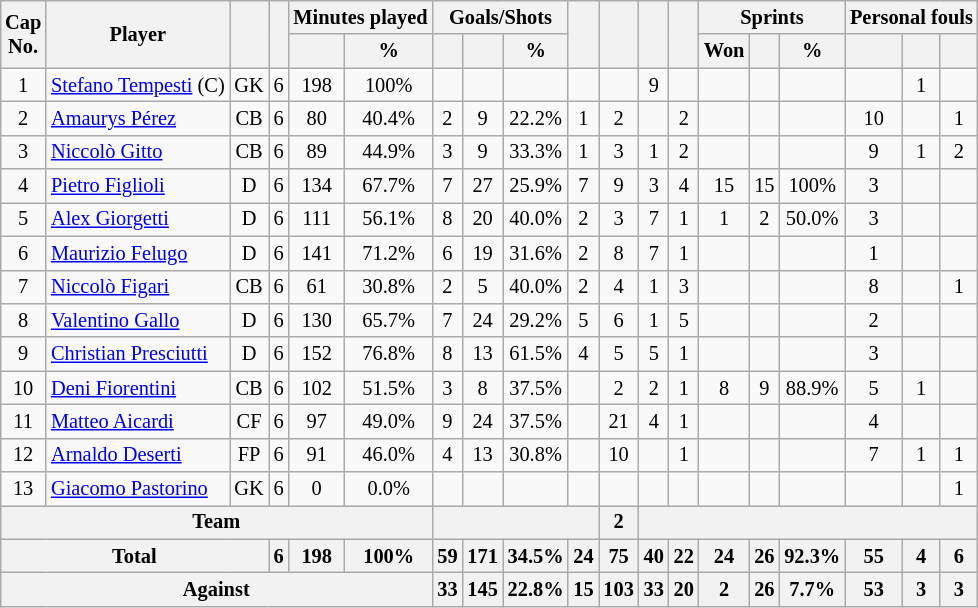<table class="wikitable sortable" style="text-align: center; font-size: 85%; margin-left: 1em;">
<tr>
<th rowspan="2">Cap<br>No.</th>
<th rowspan="2">Player</th>
<th rowspan="2"></th>
<th rowspan="2"></th>
<th colspan="2">Minutes played</th>
<th colspan="3">Goals/Shots</th>
<th rowspan="2"></th>
<th rowspan="2"></th>
<th rowspan="2"></th>
<th rowspan="2"></th>
<th colspan="3">Sprints</th>
<th colspan="3">Personal fouls</th>
</tr>
<tr>
<th></th>
<th>%</th>
<th></th>
<th></th>
<th>%</th>
<th>Won</th>
<th></th>
<th>%</th>
<th></th>
<th></th>
<th></th>
</tr>
<tr>
<td>1</td>
<td style="text-align: left;" data-sort-value="Tempesti, Stefano"><a href='#'>Stefano Tempesti</a> (C)</td>
<td>GK</td>
<td>6</td>
<td>198</td>
<td>100%</td>
<td></td>
<td></td>
<td></td>
<td></td>
<td></td>
<td>9</td>
<td></td>
<td></td>
<td></td>
<td></td>
<td></td>
<td>1</td>
<td></td>
</tr>
<tr>
<td>2</td>
<td style="text-align: left;" data-sort-value="Pérez, Amaurys"><a href='#'>Amaurys Pérez</a></td>
<td>CB</td>
<td>6</td>
<td>80</td>
<td>40.4%</td>
<td>2</td>
<td>9</td>
<td>22.2%</td>
<td>1</td>
<td>2</td>
<td></td>
<td>2</td>
<td></td>
<td></td>
<td></td>
<td>10</td>
<td></td>
<td>1</td>
</tr>
<tr>
<td>3</td>
<td style="text-align: left;" data-sort-value="Gitto, Niccolò"><a href='#'>Niccolò Gitto</a></td>
<td>CB</td>
<td>6</td>
<td>89</td>
<td>44.9%</td>
<td>3</td>
<td>9</td>
<td>33.3%</td>
<td>1</td>
<td>3</td>
<td>1</td>
<td>2</td>
<td></td>
<td></td>
<td></td>
<td>9</td>
<td>1</td>
<td>2</td>
</tr>
<tr>
<td>4</td>
<td style="text-align: left;" data-sort-value="Figlioli, Pietro"><a href='#'>Pietro Figlioli</a></td>
<td>D</td>
<td>6</td>
<td>134</td>
<td>67.7%</td>
<td>7</td>
<td>27</td>
<td>25.9%</td>
<td>7</td>
<td>9</td>
<td>3</td>
<td>4</td>
<td>15</td>
<td>15</td>
<td>100%</td>
<td>3</td>
<td></td>
<td></td>
</tr>
<tr>
<td>5</td>
<td style="text-align: left;" data-sort-value="Giorgetti, Alex"><a href='#'>Alex Giorgetti</a></td>
<td>D</td>
<td>6</td>
<td>111</td>
<td>56.1%</td>
<td>8</td>
<td>20</td>
<td>40.0%</td>
<td>2</td>
<td>3</td>
<td>7</td>
<td>1</td>
<td>1</td>
<td>2</td>
<td>50.0%</td>
<td>3</td>
<td></td>
<td></td>
</tr>
<tr>
<td>6</td>
<td style="text-align: left;" data-sort-value="Felugo, Maurizio"><a href='#'>Maurizio Felugo</a></td>
<td>D</td>
<td>6</td>
<td>141</td>
<td>71.2%</td>
<td>6</td>
<td>19</td>
<td>31.6%</td>
<td>2</td>
<td>8</td>
<td>7</td>
<td>1</td>
<td></td>
<td></td>
<td></td>
<td>1</td>
<td></td>
<td></td>
</tr>
<tr>
<td>7</td>
<td style="text-align: left;" data-sort-value="Figari, Niccolò"><a href='#'>Niccolò Figari</a></td>
<td>CB</td>
<td>6</td>
<td>61</td>
<td>30.8%</td>
<td>2</td>
<td>5</td>
<td>40.0%</td>
<td>2</td>
<td>4</td>
<td>1</td>
<td>3</td>
<td></td>
<td></td>
<td></td>
<td>8</td>
<td></td>
<td>1</td>
</tr>
<tr>
<td>8</td>
<td style="text-align: left;" data-sort-value="Gallo, Valentino"><a href='#'>Valentino Gallo</a></td>
<td>D</td>
<td>6</td>
<td>130</td>
<td>65.7%</td>
<td>7</td>
<td>24</td>
<td>29.2%</td>
<td>5</td>
<td>6</td>
<td>1</td>
<td>5</td>
<td></td>
<td></td>
<td></td>
<td>2</td>
<td></td>
<td></td>
</tr>
<tr>
<td>9</td>
<td style="text-align: left;" data-sort-value="Presciutti, Christian"><a href='#'>Christian Presciutti</a></td>
<td>D</td>
<td>6</td>
<td>152</td>
<td>76.8%</td>
<td>8</td>
<td>13</td>
<td>61.5%</td>
<td>4</td>
<td>5</td>
<td>5</td>
<td>1</td>
<td></td>
<td></td>
<td></td>
<td>3</td>
<td></td>
<td></td>
</tr>
<tr>
<td>10</td>
<td style="text-align: left;" data-sort-value="Fiorentini, Deni"><a href='#'>Deni Fiorentini</a></td>
<td>CB</td>
<td>6</td>
<td>102</td>
<td>51.5%</td>
<td>3</td>
<td>8</td>
<td>37.5%</td>
<td></td>
<td>2</td>
<td>2</td>
<td>1</td>
<td>8</td>
<td>9</td>
<td>88.9%</td>
<td>5</td>
<td>1</td>
<td></td>
</tr>
<tr>
<td>11</td>
<td style="text-align: left;" data-sort-value="Aicardi, Matteo"><a href='#'>Matteo Aicardi</a></td>
<td>CF</td>
<td>6</td>
<td>97</td>
<td>49.0%</td>
<td>9</td>
<td>24</td>
<td>37.5%</td>
<td></td>
<td>21</td>
<td>4</td>
<td>1</td>
<td></td>
<td></td>
<td></td>
<td>4</td>
<td></td>
<td></td>
</tr>
<tr>
<td>12</td>
<td style="text-align: left;" data-sort-value="Deserti, Arnaldo"><a href='#'>Arnaldo Deserti</a></td>
<td>FP</td>
<td>6</td>
<td>91</td>
<td>46.0%</td>
<td>4</td>
<td>13</td>
<td>30.8%</td>
<td></td>
<td>10</td>
<td></td>
<td>1</td>
<td></td>
<td></td>
<td></td>
<td>7</td>
<td>1</td>
<td>1</td>
</tr>
<tr>
<td>13</td>
<td style="text-align: left;" data-sort-value="Pastorino, Giacomo"><a href='#'>Giacomo Pastorino</a></td>
<td>GK</td>
<td>6</td>
<td>0</td>
<td>0.0%</td>
<td></td>
<td></td>
<td></td>
<td></td>
<td></td>
<td></td>
<td></td>
<td></td>
<td></td>
<td></td>
<td></td>
<td></td>
<td>1</td>
</tr>
<tr>
<th colspan="6">Team</th>
<th colspan="4"></th>
<th>2</th>
<th colspan="8"></th>
</tr>
<tr>
<th colspan="3">Total</th>
<th>6</th>
<th>198</th>
<th>100%</th>
<th>59</th>
<th>171</th>
<th>34.5%</th>
<th>24</th>
<th>75</th>
<th>40</th>
<th>22</th>
<th>24</th>
<th>26</th>
<th>92.3%</th>
<th>55</th>
<th>4</th>
<th>6</th>
</tr>
<tr>
<th colspan="6">Against</th>
<th>33</th>
<th>145</th>
<th>22.8%</th>
<th>15</th>
<th>103</th>
<th>33</th>
<th>20</th>
<th>2</th>
<th>26</th>
<th>7.7%</th>
<th>53</th>
<th>3</th>
<th>3</th>
</tr>
</table>
